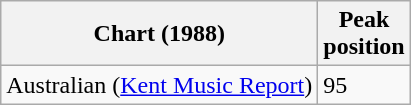<table class="wikitable sortable plainrowheaders">
<tr>
<th scope="col">Chart (1988)</th>
<th scope="col">Peak<br>position</th>
</tr>
<tr>
<td>Australian (<a href='#'>Kent Music Report</a>)</td>
<td>95</td>
</tr>
</table>
